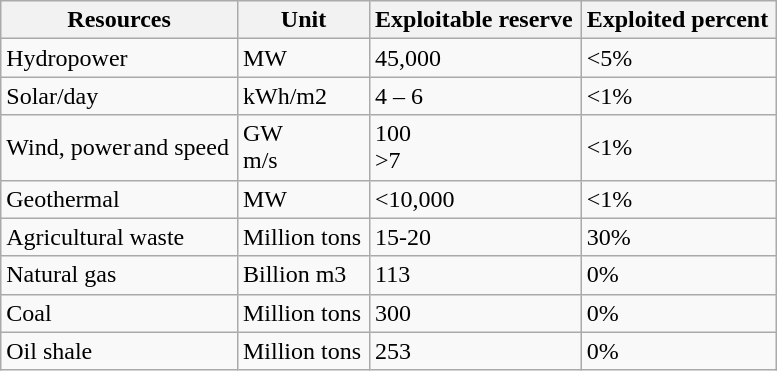<table class="wikitable">
<tr>
<th>Resources</th>
<th>Unit</th>
<th>Exploitable reserve </th>
<th>Exploited percent </th>
</tr>
<tr>
<td>Hydropower </td>
<td>MW</td>
<td>45,000 </td>
<td><5% </td>
</tr>
<tr>
<td>Solar/day </td>
<td>kWh/m2 </td>
<td>4 – 6 </td>
<td><1% </td>
</tr>
<tr>
<td>Wind, power and speed </td>
<td>GW <br>m/s </td>
<td>100 <br>>7 </td>
<td><1% </td>
</tr>
<tr>
<td>Geothermal </td>
<td>MW </td>
<td><10,000 </td>
<td><1% </td>
</tr>
<tr>
<td>Agricultural waste </td>
<td>Million tons </td>
<td>15-20 </td>
<td>30% </td>
</tr>
<tr>
<td>Natural gas</td>
<td>Billion m3 </td>
<td>113 </td>
<td>0% </td>
</tr>
<tr>
<td>Coal </td>
<td>Million tons </td>
<td>300 </td>
<td>0% </td>
</tr>
<tr>
<td>Oil shale </td>
<td>Million tons </td>
<td>253 </td>
<td>0%</td>
</tr>
</table>
